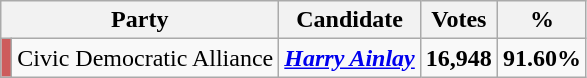<table class="wikitable">
<tr>
<th colspan="2">Party</th>
<th>Candidate</th>
<th>Votes</th>
<th>%</th>
</tr>
<tr>
<td bgcolor="indianred"></td>
<td>Civic Democratic Alliance</td>
<td><strong><em><a href='#'>Harry Ainlay</a></em></strong></td>
<td><strong>16,948</strong></td>
<td><strong>91.60%</strong><br></td>
</tr>
</table>
